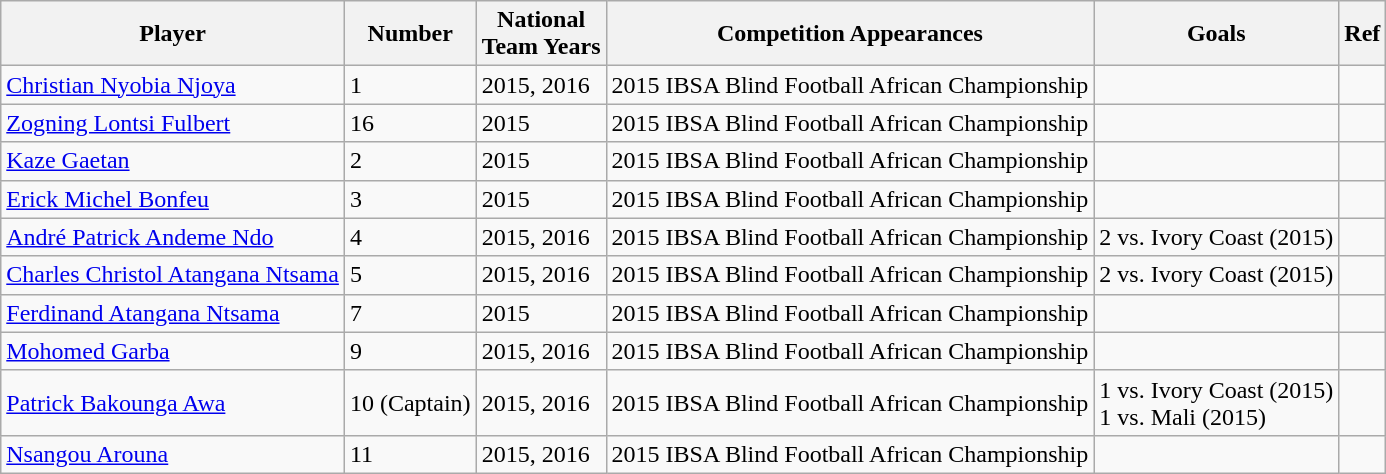<table class="wikitable">
<tr>
<th>Player</th>
<th>Number</th>
<th>National<br>Team Years</th>
<th>Competition Appearances</th>
<th>Goals</th>
<th>Ref</th>
</tr>
<tr>
<td><a href='#'>Christian Nyobia Njoya</a></td>
<td>1</td>
<td>2015, 2016</td>
<td>2015 IBSA Blind Football African Championship</td>
<td></td>
<td></td>
</tr>
<tr>
<td><a href='#'>Zogning Lontsi Fulbert</a></td>
<td>16</td>
<td>2015</td>
<td>2015 IBSA Blind Football African Championship</td>
<td></td>
<td></td>
</tr>
<tr>
<td><a href='#'>Kaze Gaetan</a></td>
<td>2</td>
<td>2015</td>
<td>2015 IBSA Blind Football African Championship</td>
<td></td>
<td></td>
</tr>
<tr>
<td><a href='#'>Erick Michel Bonfeu</a></td>
<td>3</td>
<td>2015</td>
<td>2015 IBSA Blind Football African Championship</td>
<td></td>
<td></td>
</tr>
<tr>
<td><a href='#'>André Patrick Andeme Ndo</a></td>
<td>4</td>
<td>2015, 2016</td>
<td>2015 IBSA Blind Football African Championship</td>
<td>2 vs. Ivory Coast (2015)</td>
<td></td>
</tr>
<tr>
<td><a href='#'>Charles Christol Atangana Ntsama</a></td>
<td>5</td>
<td>2015, 2016</td>
<td>2015 IBSA Blind Football African Championship</td>
<td>2 vs. Ivory Coast (2015)</td>
<td></td>
</tr>
<tr>
<td><a href='#'>Ferdinand Atangana Ntsama</a></td>
<td>7</td>
<td>2015</td>
<td>2015 IBSA Blind Football African Championship</td>
<td></td>
<td></td>
</tr>
<tr>
<td><a href='#'>Mohomed Garba</a></td>
<td>9</td>
<td>2015, 2016</td>
<td>2015 IBSA Blind Football African Championship</td>
<td></td>
<td></td>
</tr>
<tr>
<td><a href='#'>Patrick Bakounga Awa</a></td>
<td>10 (Captain)</td>
<td>2015, 2016</td>
<td>2015 IBSA Blind Football African Championship</td>
<td>1 vs. Ivory Coast (2015)<br>1 vs. Mali (2015)</td>
<td></td>
</tr>
<tr>
<td><a href='#'>Nsangou Arouna</a></td>
<td>11</td>
<td>2015, 2016</td>
<td>2015 IBSA Blind Football African Championship</td>
<td></td>
<td></td>
</tr>
</table>
